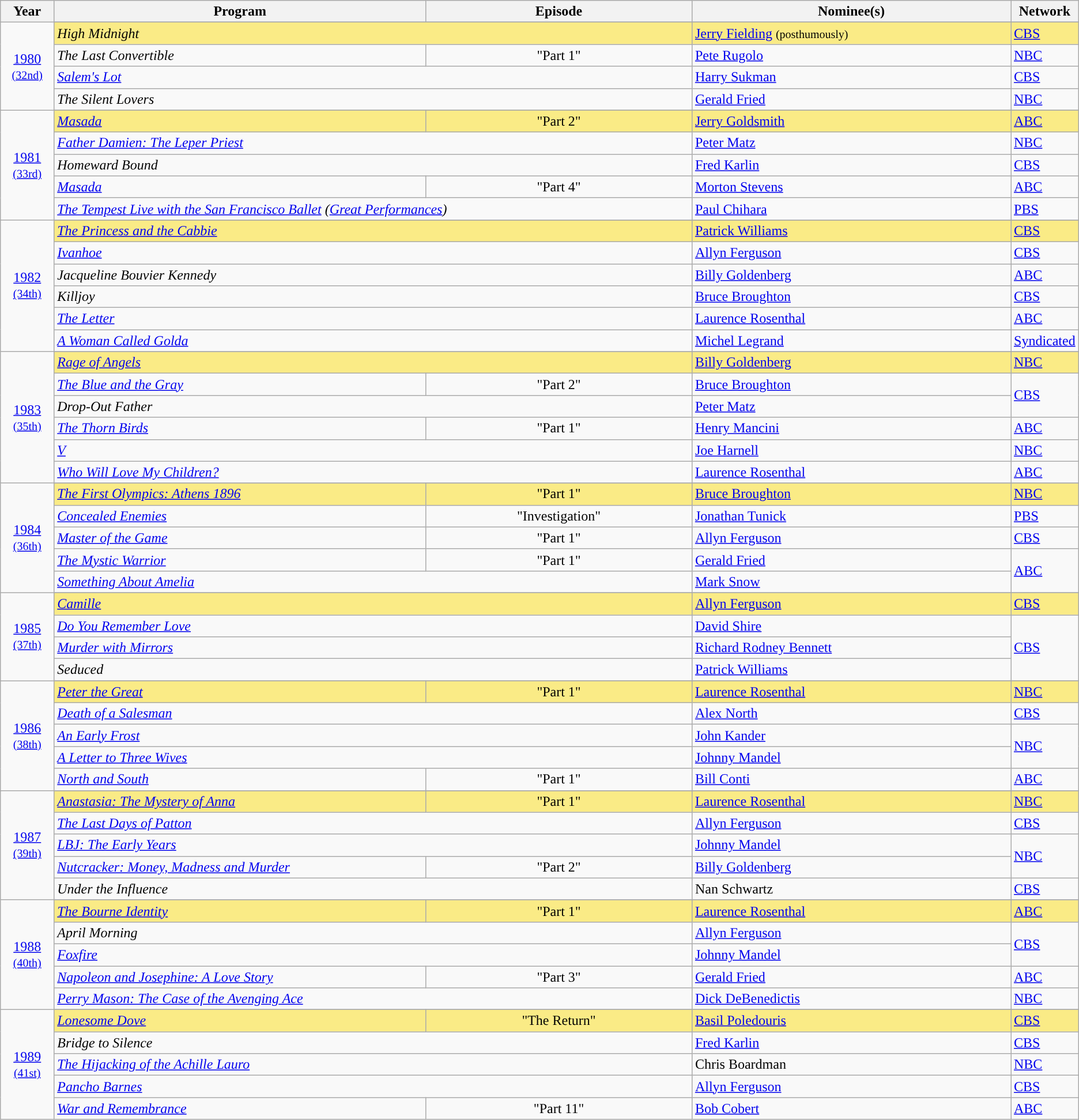<table class="wikitable">
<tr>
<th width="5%">Year</th>
<th width="35%">Program</th>
<th width="25%">Episode</th>
<th width="30%">Nominee(s)</th>
<th width="5%">Network</th>
</tr>
<tr>
<td rowspan="5" style="text-align:center;"><a href='#'>1980</a><br><small><a href='#'>(32nd)</a></small></td>
</tr>
<tr style="background:#FAEB86;">
<td colspan=2><em>High Midnight</em></td>
<td><a href='#'>Jerry Fielding</a> <small>(posthumously)</small></td>
<td><a href='#'>CBS</a></td>
</tr>
<tr>
<td><em>The Last Convertible</em></td>
<td align=center>"Part 1"</td>
<td><a href='#'>Pete Rugolo</a></td>
<td><a href='#'>NBC</a></td>
</tr>
<tr>
<td colspan=2><em><a href='#'>Salem's Lot</a></em></td>
<td><a href='#'>Harry Sukman</a></td>
<td><a href='#'>CBS</a></td>
</tr>
<tr>
<td colspan=2><em>The Silent Lovers</em></td>
<td><a href='#'>Gerald Fried</a></td>
<td><a href='#'>NBC</a></td>
</tr>
<tr>
<td rowspan="6" style="text-align:center;"><a href='#'>1981</a><br><small><a href='#'>(33rd)</a></small></td>
</tr>
<tr style="background:#FAEB86;">
<td><em><a href='#'>Masada</a></em></td>
<td align=center>"Part 2"</td>
<td><a href='#'>Jerry Goldsmith</a></td>
<td><a href='#'>ABC</a></td>
</tr>
<tr>
<td colspan=2><em><a href='#'>Father Damien: The Leper Priest</a></em></td>
<td><a href='#'>Peter Matz</a></td>
<td><a href='#'>NBC</a></td>
</tr>
<tr>
<td colspan=2><em>Homeward Bound</em></td>
<td><a href='#'>Fred Karlin</a></td>
<td><a href='#'>CBS</a></td>
</tr>
<tr>
<td><em><a href='#'>Masada</a></em></td>
<td align=center>"Part 4"</td>
<td><a href='#'>Morton Stevens</a></td>
<td><a href='#'>ABC</a></td>
</tr>
<tr>
<td colspan=2><em><a href='#'>The Tempest Live with the San Francisco Ballet</a> (<a href='#'>Great Performances</a>)</em></td>
<td><a href='#'>Paul Chihara</a></td>
<td><a href='#'>PBS</a></td>
</tr>
<tr>
<td rowspan="7" style="text-align:center;"><a href='#'>1982</a><br><small><a href='#'>(34th)</a></small></td>
</tr>
<tr style="background:#FAEB86;">
<td colspan=2><em><a href='#'>The Princess and the Cabbie</a></em></td>
<td><a href='#'>Patrick Williams</a></td>
<td><a href='#'>CBS</a></td>
</tr>
<tr>
<td colspan=2><em><a href='#'>Ivanhoe</a></em></td>
<td><a href='#'>Allyn Ferguson</a></td>
<td><a href='#'>CBS</a></td>
</tr>
<tr>
<td colspan=2><em>Jacqueline Bouvier Kennedy</em></td>
<td><a href='#'>Billy Goldenberg</a></td>
<td><a href='#'>ABC</a></td>
</tr>
<tr>
<td colspan=2><em>Killjoy</em></td>
<td><a href='#'>Bruce Broughton</a></td>
<td><a href='#'>CBS</a></td>
</tr>
<tr>
<td colspan=2><em><a href='#'>The Letter</a></em></td>
<td><a href='#'>Laurence Rosenthal</a></td>
<td><a href='#'>ABC</a></td>
</tr>
<tr>
<td colspan=2><em><a href='#'>A Woman Called Golda</a></em></td>
<td><a href='#'>Michel Legrand</a></td>
<td><a href='#'>Syndicated</a></td>
</tr>
<tr>
<td rowspan="7" style="text-align:center;"><a href='#'>1983</a><br><small><a href='#'>(35th)</a></small></td>
</tr>
<tr style="background:#FAEB86;">
<td colspan=2><em><a href='#'>Rage of Angels</a></em></td>
<td><a href='#'>Billy Goldenberg</a></td>
<td><a href='#'>NBC</a></td>
</tr>
<tr>
<td><em><a href='#'>The Blue and the Gray</a></em></td>
<td align=center>"Part 2"</td>
<td><a href='#'>Bruce Broughton</a></td>
<td rowspan=2><a href='#'>CBS</a></td>
</tr>
<tr>
<td colspan=2><em>Drop-Out Father</em></td>
<td><a href='#'>Peter Matz</a></td>
</tr>
<tr>
<td><em><a href='#'>The Thorn Birds</a></em></td>
<td align=center>"Part 1"</td>
<td><a href='#'>Henry Mancini</a></td>
<td><a href='#'>ABC</a></td>
</tr>
<tr>
<td colspan=2><em><a href='#'>V</a></em></td>
<td><a href='#'>Joe Harnell</a></td>
<td><a href='#'>NBC</a></td>
</tr>
<tr>
<td colspan=2><em><a href='#'>Who Will Love My Children?</a></em></td>
<td><a href='#'>Laurence Rosenthal</a></td>
<td><a href='#'>ABC</a></td>
</tr>
<tr>
<td rowspan="6" style="text-align:center;"><a href='#'>1984</a><br><small><a href='#'>(36th)</a></small></td>
</tr>
<tr style="background:#FAEB86;">
<td><em><a href='#'>The First Olympics: Athens 1896</a></em></td>
<td align=center>"Part 1"</td>
<td><a href='#'>Bruce Broughton</a></td>
<td><a href='#'>NBC</a></td>
</tr>
<tr>
<td><em><a href='#'>Concealed Enemies</a></em></td>
<td align=center>"Investigation"</td>
<td><a href='#'>Jonathan Tunick</a></td>
<td><a href='#'>PBS</a></td>
</tr>
<tr>
<td><em><a href='#'>Master of the Game</a></em></td>
<td align=center>"Part 1"</td>
<td><a href='#'>Allyn Ferguson</a></td>
<td><a href='#'>CBS</a></td>
</tr>
<tr>
<td><em><a href='#'>The Mystic Warrior</a></em></td>
<td align=center>"Part 1"</td>
<td><a href='#'>Gerald Fried</a></td>
<td rowspan=2><a href='#'>ABC</a></td>
</tr>
<tr>
<td colspan=2><em><a href='#'>Something About Amelia</a></em></td>
<td><a href='#'>Mark Snow</a></td>
</tr>
<tr>
<td rowspan="5" style="text-align:center;"><a href='#'>1985</a><br><small><a href='#'>(37th)</a></small></td>
</tr>
<tr style="background:#FAEB86;">
<td colspan=2><em><a href='#'>Camille</a></em></td>
<td><a href='#'>Allyn Ferguson</a></td>
<td><a href='#'>CBS</a></td>
</tr>
<tr>
<td colspan=2><em><a href='#'>Do You Remember Love</a></em></td>
<td><a href='#'>David Shire</a></td>
<td rowspan=3><a href='#'>CBS</a></td>
</tr>
<tr>
<td colspan=2><em><a href='#'>Murder with Mirrors</a></em></td>
<td><a href='#'>Richard Rodney Bennett</a></td>
</tr>
<tr>
<td colspan=2><em>Seduced</em></td>
<td><a href='#'>Patrick Williams</a></td>
</tr>
<tr>
<td rowspan="6" style="text-align:center;"><a href='#'>1986</a><br><small><a href='#'>(38th)</a></small></td>
</tr>
<tr style="background:#FAEB86;">
<td><em><a href='#'>Peter the Great</a></em></td>
<td align=center>"Part 1"</td>
<td><a href='#'>Laurence Rosenthal</a></td>
<td><a href='#'>NBC</a></td>
</tr>
<tr>
<td colspan=2><em><a href='#'>Death of a Salesman</a></em></td>
<td><a href='#'>Alex North</a></td>
<td><a href='#'>CBS</a></td>
</tr>
<tr>
<td colspan=2><em><a href='#'>An Early Frost</a></em></td>
<td><a href='#'>John Kander</a></td>
<td rowspan=2><a href='#'>NBC</a></td>
</tr>
<tr>
<td colspan=2><em><a href='#'>A Letter to Three Wives</a></em></td>
<td><a href='#'>Johnny Mandel</a></td>
</tr>
<tr>
<td><em><a href='#'>North and South</a></em></td>
<td align=center>"Part 1"</td>
<td><a href='#'>Bill Conti</a></td>
<td><a href='#'>ABC</a></td>
</tr>
<tr>
<td rowspan="6" style="text-align:center;"><a href='#'>1987</a><br><small><a href='#'>(39th)</a></small></td>
</tr>
<tr style="background:#FAEB86;">
<td><em><a href='#'>Anastasia: The Mystery of Anna</a></em></td>
<td align=center>"Part 1"</td>
<td><a href='#'>Laurence Rosenthal</a></td>
<td><a href='#'>NBC</a></td>
</tr>
<tr>
<td colspan=2><em><a href='#'>The Last Days of Patton</a></em></td>
<td><a href='#'>Allyn Ferguson</a></td>
<td><a href='#'>CBS</a></td>
</tr>
<tr>
<td colspan=2><em><a href='#'>LBJ: The Early Years</a></em></td>
<td><a href='#'>Johnny Mandel</a></td>
<td rowspan=2><a href='#'>NBC</a></td>
</tr>
<tr>
<td><em><a href='#'>Nutcracker: Money, Madness and Murder</a></em></td>
<td align=center>"Part 2"</td>
<td><a href='#'>Billy Goldenberg</a></td>
</tr>
<tr>
<td colspan=2><em>Under the Influence</em></td>
<td>Nan Schwartz</td>
<td><a href='#'>CBS</a></td>
</tr>
<tr>
<td rowspan="6" style="text-align:center;"><a href='#'>1988</a><br><small><a href='#'>(40th)</a></small></td>
</tr>
<tr style="background:#FAEB86;">
<td><em><a href='#'>The Bourne Identity</a></em></td>
<td align=center>"Part 1"</td>
<td><a href='#'>Laurence Rosenthal</a></td>
<td><a href='#'>ABC</a></td>
</tr>
<tr>
<td colspan=2><em>April Morning</em></td>
<td><a href='#'>Allyn Ferguson</a></td>
<td rowspan=2><a href='#'>CBS</a></td>
</tr>
<tr>
<td colspan=2><em><a href='#'>Foxfire</a></em></td>
<td><a href='#'>Johnny Mandel</a></td>
</tr>
<tr>
<td><em><a href='#'>Napoleon and Josephine: A Love Story</a></em></td>
<td align=center>"Part 3"</td>
<td><a href='#'>Gerald Fried</a></td>
<td><a href='#'>ABC</a></td>
</tr>
<tr>
<td colspan=2><em><a href='#'>Perry Mason: The Case of the Avenging Ace</a></em></td>
<td><a href='#'>Dick DeBenedictis</a></td>
<td><a href='#'>NBC</a></td>
</tr>
<tr>
<td rowspan="6" style="text-align:center;"><a href='#'>1989</a><br><small><a href='#'>(41st)</a></small></td>
</tr>
<tr style="background:#FAEB86;">
<td><em><a href='#'>Lonesome Dove</a></em></td>
<td align=center>"The Return"</td>
<td><a href='#'>Basil Poledouris</a></td>
<td><a href='#'>CBS</a></td>
</tr>
<tr>
<td colspan=2><em>Bridge to Silence</em></td>
<td><a href='#'>Fred Karlin</a></td>
<td><a href='#'>CBS</a></td>
</tr>
<tr>
<td colspan=2><em><a href='#'>The Hijacking of the Achille Lauro</a></em></td>
<td>Chris Boardman</td>
<td><a href='#'>NBC</a></td>
</tr>
<tr>
<td colspan=2><em><a href='#'>Pancho Barnes</a></em></td>
<td><a href='#'>Allyn Ferguson</a></td>
<td><a href='#'>CBS</a></td>
</tr>
<tr>
<td><em><a href='#'>War and Remembrance</a></em></td>
<td align=center>"Part 11"</td>
<td><a href='#'>Bob Cobert</a></td>
<td><a href='#'>ABC</a></td>
</tr>
</table>
